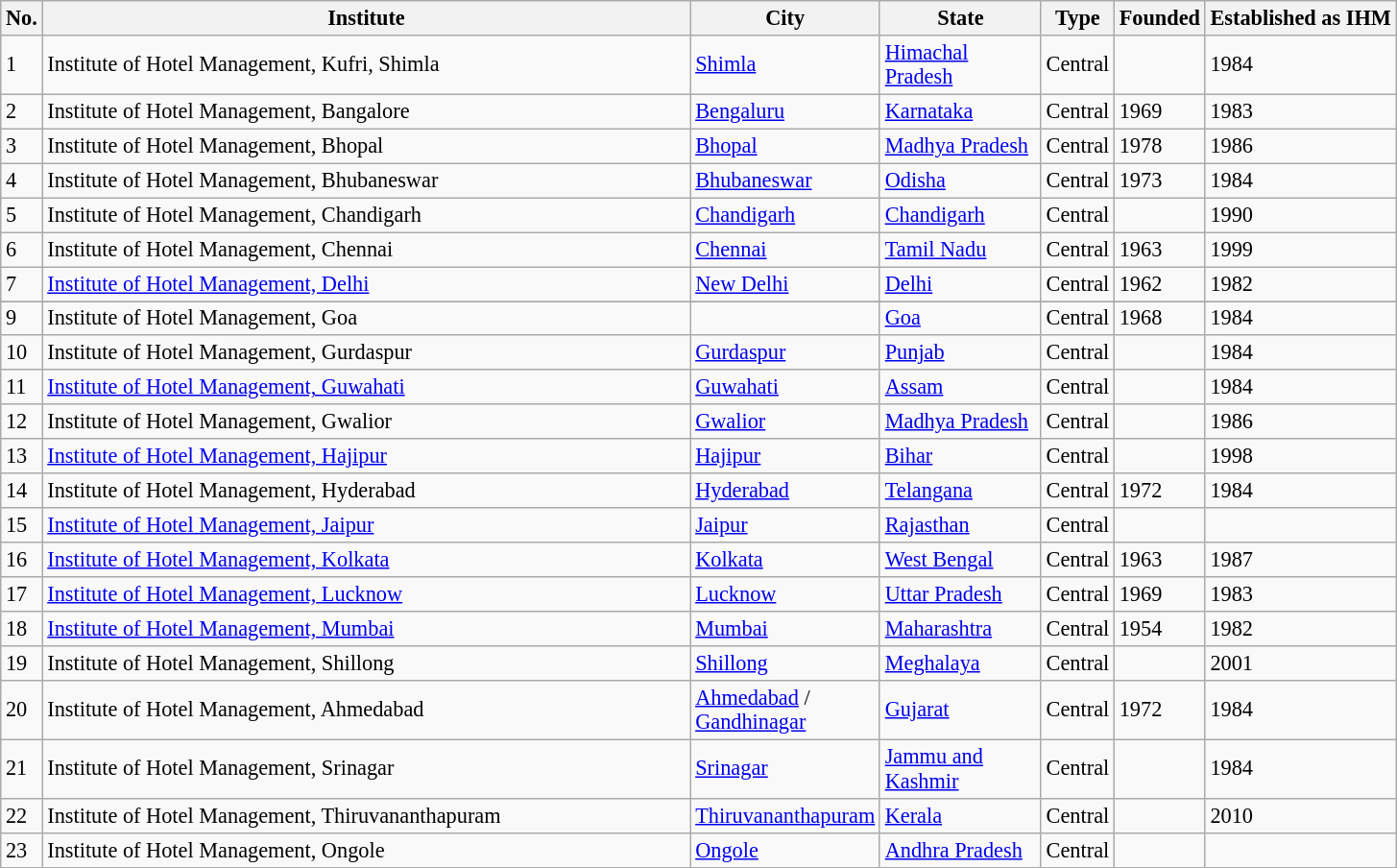<table class="wikitable sortable" style="font-size: 93%">
<tr>
<th>No.</th>
<th scope="col" style="width:443px;">Institute</th>
<th scope="col" style="width:80px;">City</th>
<th scope="col" style="width:105px;">State</th>
<th>Type</th>
<th scope="col" style="width:30px;">Founded</th>
<th>Established as IHM</th>
</tr>
<tr>
<td>1</td>
<td>Institute of Hotel Management, Kufri, Shimla</td>
<td><a href='#'>Shimla</a></td>
<td><a href='#'>Himachal Pradesh</a></td>
<td>Central</td>
<td></td>
<td>1984</td>
</tr>
<tr>
<td>2</td>
<td>Institute of Hotel Management, Bangalore</td>
<td><a href='#'>Bengaluru</a></td>
<td><a href='#'>Karnataka</a></td>
<td>Central</td>
<td>1969</td>
<td>1983</td>
</tr>
<tr>
<td>3</td>
<td>Institute of Hotel Management, Bhopal</td>
<td><a href='#'>Bhopal</a></td>
<td><a href='#'>Madhya Pradesh</a></td>
<td>Central</td>
<td>1978</td>
<td>1986</td>
</tr>
<tr>
<td>4</td>
<td>Institute of Hotel Management, Bhubaneswar</td>
<td><a href='#'>Bhubaneswar</a></td>
<td><a href='#'>Odisha</a></td>
<td>Central</td>
<td>1973</td>
<td>1984</td>
</tr>
<tr>
<td>5</td>
<td>Institute of Hotel Management, Chandigarh</td>
<td><a href='#'>Chandigarh</a></td>
<td><a href='#'>Chandigarh</a></td>
<td>Central</td>
<td></td>
<td>1990</td>
</tr>
<tr>
<td>6</td>
<td>Institute of Hotel Management, Chennai</td>
<td><a href='#'>Chennai</a></td>
<td><a href='#'>Tamil Nadu</a></td>
<td>Central</td>
<td>1963</td>
<td>1999</td>
</tr>
<tr>
<td>7</td>
<td><a href='#'>Institute of Hotel Management, Delhi</a></td>
<td><a href='#'>New Delhi</a></td>
<td><a href='#'>Delhi</a></td>
<td>Central</td>
<td>1962</td>
<td>1982</td>
</tr>
<tr>
</tr>
<tr>
<td>9</td>
<td>Institute of Hotel Management, Goa</td>
<td></td>
<td><a href='#'>Goa</a></td>
<td>Central</td>
<td>1968</td>
<td>1984</td>
</tr>
<tr>
<td>10</td>
<td>Institute of Hotel Management, Gurdaspur</td>
<td><a href='#'>Gurdaspur</a></td>
<td><a href='#'>Punjab</a></td>
<td>Central</td>
<td></td>
<td>1984</td>
</tr>
<tr>
<td>11</td>
<td><a href='#'>Institute of Hotel Management, Guwahati</a></td>
<td><a href='#'>Guwahati</a></td>
<td><a href='#'>Assam</a></td>
<td>Central</td>
<td></td>
<td>1984</td>
</tr>
<tr>
<td>12</td>
<td>Institute of Hotel Management, Gwalior</td>
<td><a href='#'>Gwalior</a></td>
<td><a href='#'>Madhya Pradesh</a></td>
<td>Central</td>
<td></td>
<td>1986</td>
</tr>
<tr>
<td>13</td>
<td><a href='#'>Institute of Hotel Management, Hajipur</a></td>
<td><a href='#'>Hajipur</a></td>
<td><a href='#'>Bihar</a></td>
<td>Central</td>
<td></td>
<td>1998</td>
</tr>
<tr>
<td>14</td>
<td>Institute of Hotel Management, Hyderabad</td>
<td><a href='#'>Hyderabad</a></td>
<td><a href='#'>Telangana</a></td>
<td>Central</td>
<td>1972</td>
<td>1984</td>
</tr>
<tr>
<td>15</td>
<td><a href='#'>Institute of Hotel Management, Jaipur</a></td>
<td><a href='#'>Jaipur</a></td>
<td><a href='#'>Rajasthan</a></td>
<td>Central</td>
<td></td>
<td></td>
</tr>
<tr>
<td>16</td>
<td><a href='#'>Institute of Hotel Management, Kolkata</a></td>
<td><a href='#'>Kolkata</a></td>
<td><a href='#'>West Bengal</a></td>
<td>Central</td>
<td>1963</td>
<td>1987</td>
</tr>
<tr>
<td>17</td>
<td><a href='#'>Institute of Hotel Management, Lucknow</a></td>
<td><a href='#'>Lucknow</a></td>
<td><a href='#'>Uttar Pradesh</a></td>
<td>Central</td>
<td>1969</td>
<td>1983</td>
</tr>
<tr>
<td>18</td>
<td><a href='#'>Institute of Hotel Management, Mumbai</a></td>
<td><a href='#'>Mumbai</a></td>
<td><a href='#'>Maharashtra</a></td>
<td>Central</td>
<td>1954</td>
<td>1982</td>
</tr>
<tr>
<td>19</td>
<td>Institute of Hotel Management, Shillong</td>
<td><a href='#'>Shillong</a></td>
<td><a href='#'>Meghalaya</a></td>
<td>Central</td>
<td></td>
<td>2001</td>
</tr>
<tr>
<td>20</td>
<td>Institute of Hotel Management, Ahmedabad</td>
<td><a href='#'>Ahmedabad</a> / <a href='#'>Gandhinagar</a></td>
<td><a href='#'>Gujarat</a></td>
<td>Central</td>
<td>1972</td>
<td>1984</td>
</tr>
<tr>
<td>21</td>
<td>Institute of Hotel Management, Srinagar</td>
<td><a href='#'>Srinagar</a></td>
<td><a href='#'>Jammu and Kashmir</a></td>
<td>Central</td>
<td></td>
<td>1984</td>
</tr>
<tr>
<td>22</td>
<td>Institute of Hotel Management, Thiruvananthapuram</td>
<td><a href='#'>Thiruvananthapuram</a></td>
<td><a href='#'>Kerala</a></td>
<td>Central</td>
<td></td>
<td>2010</td>
</tr>
<tr>
<td>23</td>
<td>Institute of Hotel Management, Ongole</td>
<td><a href='#'>Ongole</a></td>
<td><a href='#'>Andhra Pradesh</a></td>
<td>Central</td>
<td></td>
<td></td>
</tr>
</table>
